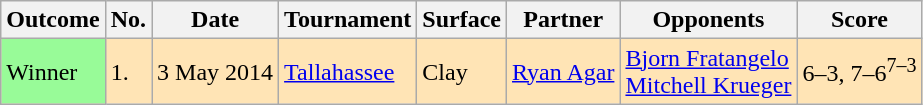<table class=wikitable>
<tr>
<th>Outcome</th>
<th>No.</th>
<th>Date</th>
<th>Tournament</th>
<th>Surface</th>
<th>Partner</th>
<th>Opponents</th>
<th>Score</th>
</tr>
<tr bgcolor=moccasin>
<td style="background:#98FB98">Winner</td>
<td>1.</td>
<td>3 May 2014</td>
<td><a href='#'>Tallahassee</a></td>
<td>Clay</td>
<td> <a href='#'>Ryan Agar</a></td>
<td> <a href='#'>Bjorn Fratangelo</a><br> <a href='#'>Mitchell Krueger</a></td>
<td>6–3, 7–6<sup>7–3</sup></td>
</tr>
</table>
